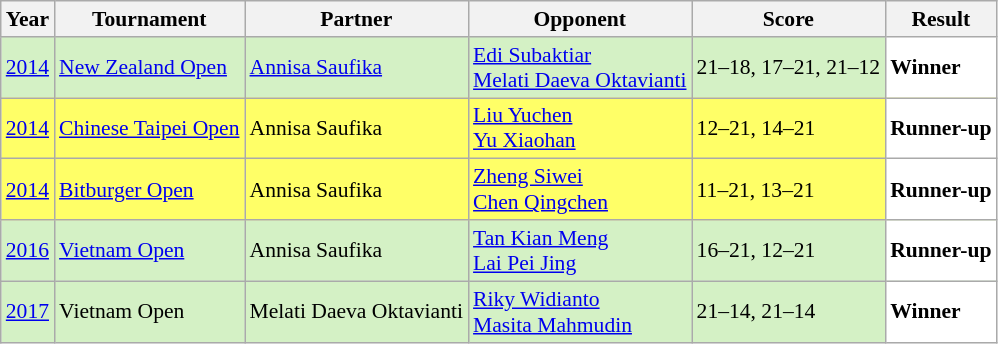<table class="sortable wikitable" style="font-size: 90%">
<tr>
<th>Year</th>
<th>Tournament</th>
<th>Partner</th>
<th>Opponent</th>
<th>Score</th>
<th>Result</th>
</tr>
<tr style="background:#D4F1C5">
<td align="center"><a href='#'>2014</a></td>
<td align="left"><a href='#'>New Zealand Open</a></td>
<td align="left"> <a href='#'>Annisa Saufika</a></td>
<td align="left"> <a href='#'>Edi Subaktiar</a><br> <a href='#'>Melati Daeva Oktavianti</a></td>
<td align="left">21–18, 17–21, 21–12</td>
<td style="text-align:left; background:white"> <strong>Winner</strong></td>
</tr>
<tr style="background:#FFFF67">
<td align="center"><a href='#'>2014</a></td>
<td align="left"><a href='#'>Chinese Taipei Open</a></td>
<td align="left"> Annisa Saufika</td>
<td align="left"> <a href='#'>Liu Yuchen</a><br> <a href='#'>Yu Xiaohan</a></td>
<td align="left">12–21, 14–21</td>
<td style="text-align:left; background:white"> <strong>Runner-up</strong></td>
</tr>
<tr style="background:#FFFF67">
<td align="center"><a href='#'>2014</a></td>
<td align="left"><a href='#'>Bitburger Open</a></td>
<td align="left"> Annisa Saufika</td>
<td align="left"> <a href='#'>Zheng Siwei</a><br> <a href='#'>Chen Qingchen</a></td>
<td align="left">11–21, 13–21</td>
<td style="text-align:left; background:white"> <strong>Runner-up</strong></td>
</tr>
<tr style="background:#D4F1C5">
<td align="center"><a href='#'>2016</a></td>
<td align="left"><a href='#'>Vietnam Open</a></td>
<td align="left"> Annisa Saufika</td>
<td align="left"> <a href='#'>Tan Kian Meng</a><br> <a href='#'>Lai Pei Jing</a></td>
<td align="left">16–21, 12–21</td>
<td style="text-align:left; background:white"> <strong>Runner-up</strong></td>
</tr>
<tr style="background:#D4F1C5">
<td align="center"><a href='#'>2017</a></td>
<td align="left">Vietnam Open</td>
<td align="left"> Melati Daeva Oktavianti</td>
<td align="left"> <a href='#'>Riky Widianto</a><br> <a href='#'>Masita Mahmudin</a></td>
<td align="left">21–14, 21–14</td>
<td style="text-align:left; background:white"> <strong>Winner</strong></td>
</tr>
</table>
